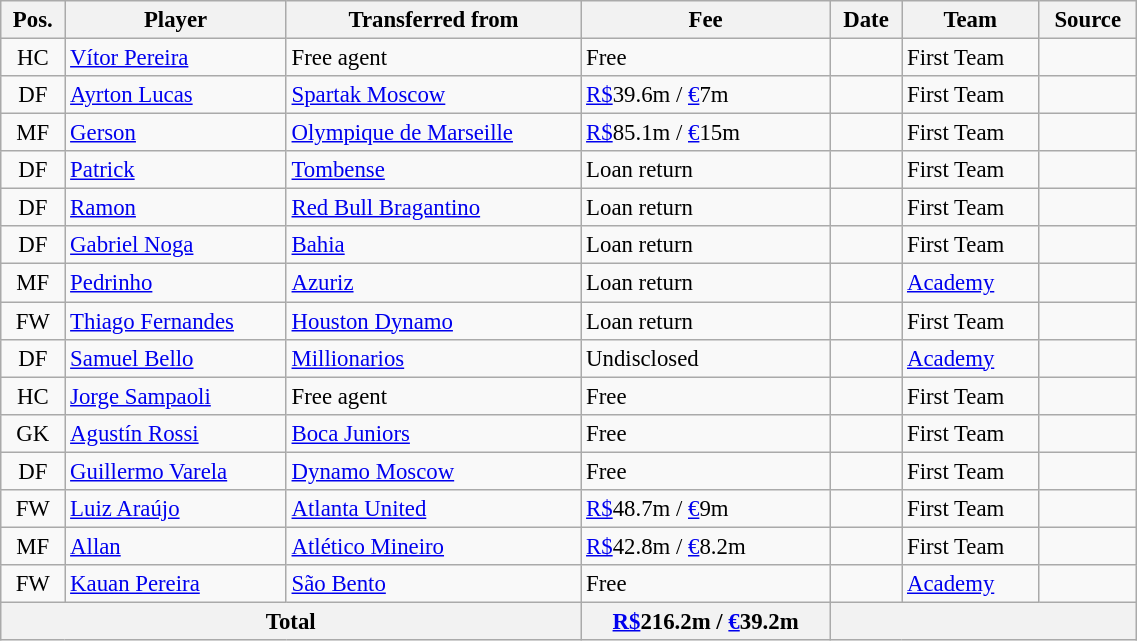<table class="wikitable"  style="width:60%; text-align:center; font-size:95%; text-align:left;">
<tr>
<th>Pos.</th>
<th>Player</th>
<th>Transferred from</th>
<th data-sort-type="number">Fee</th>
<th>Date</th>
<th>Team</th>
<th>Source</th>
</tr>
<tr>
<td style="text-align:center;">HC</td>
<td> <a href='#'>Vítor Pereira</a></td>
<td>Free agent</td>
<td>Free</td>
<td></td>
<td>First Team</td>
<td style="text-align:center;"></td>
</tr>
<tr>
<td style="text-align:center;">DF</td>
<td> <a href='#'>Ayrton Lucas</a></td>
<td> <a href='#'>Spartak Moscow</a></td>
<td><a href='#'>R$</a>39.6m / <a href='#'>€</a>7m</td>
<td></td>
<td>First Team</td>
<td style="text-align:center;"></td>
</tr>
<tr>
<td style="text-align:center;">MF</td>
<td> <a href='#'>Gerson</a></td>
<td> <a href='#'>Olympique de Marseille</a></td>
<td><a href='#'>R$</a>85.1m / <a href='#'>€</a>15m</td>
<td></td>
<td>First Team</td>
<td style="text-align:center;"></td>
</tr>
<tr>
<td style="text-align:center;">DF</td>
<td> <a href='#'>Patrick</a></td>
<td> <a href='#'>Tombense</a></td>
<td>Loan return</td>
<td></td>
<td>First Team</td>
<td style="text-align:center;"></td>
</tr>
<tr>
<td style="text-align:center;">DF</td>
<td> <a href='#'>Ramon</a></td>
<td> <a href='#'>Red Bull Bragantino</a></td>
<td>Loan return</td>
<td></td>
<td>First Team</td>
<td style="text-align:center;"></td>
</tr>
<tr>
<td style="text-align:center;">DF</td>
<td> <a href='#'>Gabriel Noga</a></td>
<td> <a href='#'>Bahia</a></td>
<td>Loan return</td>
<td></td>
<td>First Team</td>
<td style="text-align:center;"></td>
</tr>
<tr>
<td style="text-align:center;">MF</td>
<td> <a href='#'>Pedrinho</a></td>
<td> <a href='#'>Azuriz</a></td>
<td>Loan return</td>
<td></td>
<td><a href='#'>Academy</a></td>
<td style="text-align:center;"></td>
</tr>
<tr>
<td style="text-align:center;">FW</td>
<td> <a href='#'>Thiago Fernandes</a></td>
<td> <a href='#'>Houston Dynamo</a></td>
<td>Loan return</td>
<td></td>
<td>First Team</td>
<td style="text-align:center;"></td>
</tr>
<tr>
<td style="text-align:center;">DF</td>
<td> <a href='#'>Samuel Bello</a></td>
<td> <a href='#'>Millionarios</a></td>
<td>Undisclosed</td>
<td></td>
<td><a href='#'>Academy</a></td>
<td style="text-align:center;"></td>
</tr>
<tr>
<td style="text-align:center;">HC</td>
<td> <a href='#'>Jorge Sampaoli</a></td>
<td>Free agent</td>
<td>Free</td>
<td></td>
<td>First Team</td>
<td style="text-align:center;"></td>
</tr>
<tr>
<td style="text-align:center;">GK</td>
<td> <a href='#'>Agustín Rossi</a></td>
<td> <a href='#'>Boca Juniors</a></td>
<td>Free</td>
<td></td>
<td>First Team</td>
<td style="text-align:center;"></td>
</tr>
<tr>
<td style="text-align:center;">DF</td>
<td> <a href='#'>Guillermo Varela</a></td>
<td> <a href='#'>Dynamo Moscow</a></td>
<td>Free</td>
<td></td>
<td>First Team</td>
<td style="text-align:center;"></td>
</tr>
<tr>
<td style="text-align:center;">FW</td>
<td> <a href='#'>Luiz Araújo</a></td>
<td> <a href='#'>Atlanta United</a></td>
<td><a href='#'>R$</a>48.7m / <a href='#'>€</a>9m</td>
<td></td>
<td>First Team</td>
<td style="text-align:center;"></td>
</tr>
<tr>
<td style="text-align:center;">MF</td>
<td> <a href='#'>Allan</a></td>
<td> <a href='#'>Atlético Mineiro</a></td>
<td><a href='#'>R$</a>42.8m / <a href='#'>€</a>8.2m</td>
<td></td>
<td>First Team</td>
<td style="text-align:center;"></td>
</tr>
<tr>
<td style="text-align:center;">FW</td>
<td> <a href='#'>Kauan Pereira</a></td>
<td> <a href='#'>São Bento</a></td>
<td>Free</td>
<td></td>
<td><a href='#'>Academy</a></td>
<td style="text-align:center;"></td>
</tr>
<tr>
<th colspan="3">Total</th>
<th><a href='#'>R$</a>216.2m / <a href='#'>€</a>39.2m</th>
<th colspan="3"></th>
</tr>
</table>
